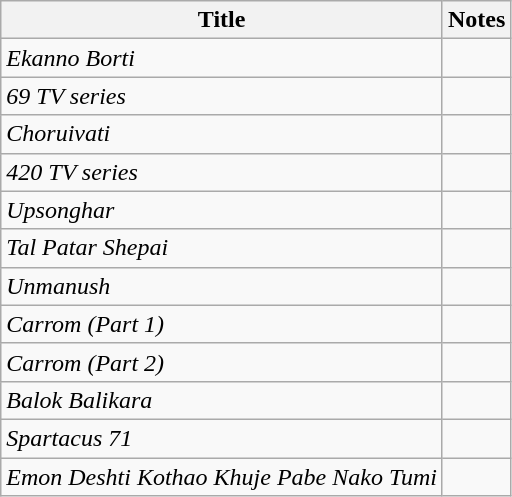<table class="wikitable">
<tr>
<th>Title</th>
<th>Notes</th>
</tr>
<tr>
<td><em>Ekanno Borti</em></td>
<td></td>
</tr>
<tr>
<td><em>69 TV series</em></td>
<td></td>
</tr>
<tr>
<td><em>Choruivati</em></td>
<td></td>
</tr>
<tr>
<td><em>420 TV series</em></td>
<td></td>
</tr>
<tr>
<td><em>Upsonghar</em></td>
<td></td>
</tr>
<tr>
<td><em>Tal Patar Shepai</em></td>
<td></td>
</tr>
<tr>
<td><em>Unmanush</em></td>
<td></td>
</tr>
<tr>
<td><em>Carrom (Part 1)</em></td>
<td></td>
</tr>
<tr>
<td><em>Carrom (Part 2)</em></td>
<td></td>
</tr>
<tr>
<td><em>Balok Balikara</em></td>
<td></td>
</tr>
<tr>
<td><em>Spartacus 71</em></td>
<td></td>
</tr>
<tr>
<td><em>Emon Deshti Kothao Khuje Pabe Nako Tumi</em></td>
<td></td>
</tr>
</table>
